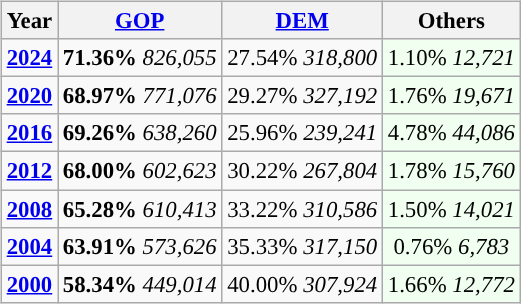<table class="wikitable" class="toccolours" style="float:right; margin:1em 0 1em 1em; font-size:95%;">
<tr>
<th>Year</th>
<th><a href='#'>GOP</a></th>
<th><a href='#'>DEM</a></th>
<th>Others</th>
</tr>
<tr>
<td style="text-align:center; "><strong><a href='#'>2024</a></strong></td>
<td style="text-align:center; "><strong>71.36%</strong> <em>826,055</em></td>
<td style="text-align:center; ">27.54% <em>318,800</em></td>
<td style="text-align:center; background:honeyDew;">1.10% <em>12,721</em></td>
</tr>
<tr>
<td style="text-align:center; "><strong><a href='#'>2020</a></strong></td>
<td style="text-align:center; "><strong>68.97%</strong> <em>771,076</em></td>
<td style="text-align:center; ">29.27% <em>327,192</em></td>
<td style="text-align:center; background:honeyDew;">1.76% <em>19,671</em></td>
</tr>
<tr>
<td style="text-align:center; "><strong><a href='#'>2016</a></strong></td>
<td style="text-align:center; "><strong>69.26%</strong> <em>638,260</em></td>
<td style="text-align:center; ">25.96% <em>239,241</em></td>
<td style="text-align:center; background:honeyDew;">4.78% <em>44,086</em></td>
</tr>
<tr>
<td style="text-align:center; "><strong><a href='#'>2012</a></strong></td>
<td style="text-align:center; "><strong>68.00%</strong> <em>602,623</em></td>
<td style="text-align:center; ">30.22% <em>267,804</em></td>
<td style="text-align:center; background:honeyDew;">1.78% <em>15,760</em></td>
</tr>
<tr>
<td style="text-align:center; "><strong><a href='#'>2008</a></strong></td>
<td style="text-align:center; "><strong>65.28%</strong> <em>610,413</em></td>
<td style="text-align:center; ">33.22% <em>310,586</em></td>
<td style="text-align:center; background:honeyDew;">1.50% <em>14,021</em></td>
</tr>
<tr>
<td style="text-align:center; "><strong><a href='#'>2004</a></strong></td>
<td style="text-align:center; "><strong>63.91%</strong> <em>573,626</em></td>
<td style="text-align:center; ">35.33% <em>317,150</em></td>
<td style="text-align:center; background:honeyDew;">0.76% <em>6,783</em></td>
</tr>
<tr>
<td style="text-align:center; "><strong><a href='#'>2000</a></strong></td>
<td style="text-align:center; "><strong>58.34%</strong> <em>449,014</em></td>
<td style="text-align:center; ">40.00% <em>307,924</em></td>
<td style="text-align:center; background:honeyDew;">1.66% <em>12,772</em></td>
</tr>
</table>
